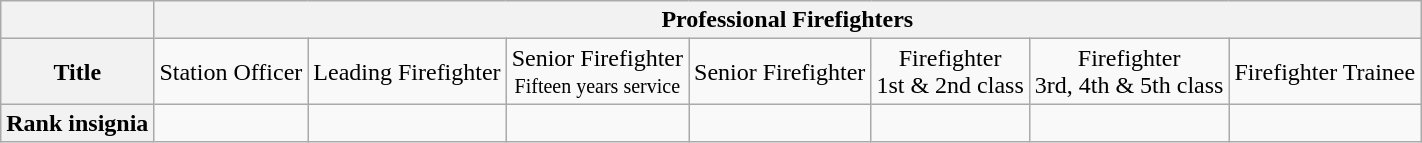<table class="wikitable">
<tr>
<th></th>
<th colspan=7>Professional Firefighters</th>
</tr>
<tr style="text-align:center;">
<th>Title</th>
<td>Station Officer</td>
<td>Leading Firefighter</td>
<td>Senior Firefighter<br><small>Fifteen years service</small></td>
<td>Senior Firefighter</td>
<td>Firefighter<br> 1st & 2nd class</td>
<td>Firefighter<br> 3rd, 4th & 5th class</td>
<td>Firefighter Trainee</td>
</tr>
<tr style="text-align:center;">
<th>Rank insignia</th>
<td></td>
<td></td>
<td></td>
<td></td>
<td></td>
<td></td>
<td></td>
</tr>
</table>
